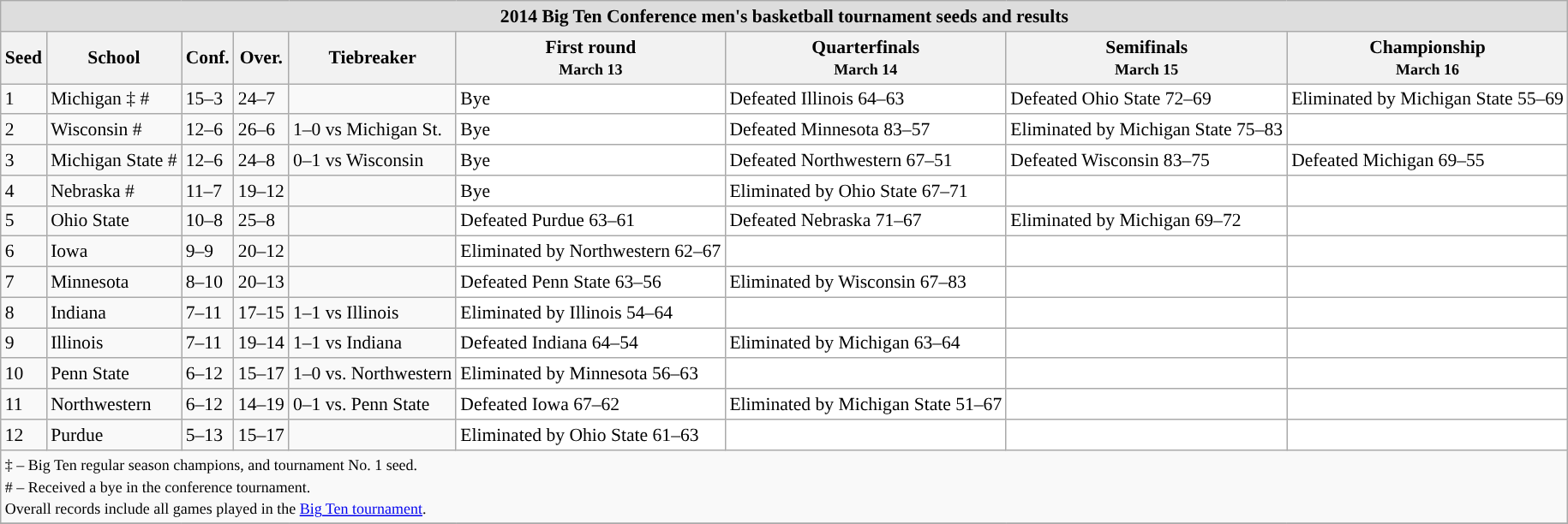<table class="wikitable" style="white-space:nowrap; font-size:90%;">
<tr>
<td colspan="10" style="text-align:center; background:#DDDDDD; font:#000000"><strong>2014 Big Ten Conference men's basketball tournament seeds and results</strong></td>
</tr>
<tr>
<th>Seed</th>
<th>School</th>
<th>Conf.</th>
<th>Over.</th>
<th>Tiebreaker</th>
<th>First round<br><small>March 13</small></th>
<th>Quarterfinals<br><small>March 14</small></th>
<th>Semifinals<br><small>March 15</small></th>
<th>Championship<br><small>March 16</small></th>
</tr>
<tr>
<td>1</td>
<td>Michigan ‡ #</td>
<td>15–3</td>
<td>24–7</td>
<td></td>
<td style="background:#fff;">Bye</td>
<td style="background:#fff;">Defeated Illinois 64–63</td>
<td style="background:#fff;">Defeated Ohio State 72–69</td>
<td style="background:#fff;">Eliminated by Michigan State 55–69</td>
</tr>
<tr>
<td>2</td>
<td>Wisconsin #</td>
<td>12–6</td>
<td>26–6</td>
<td>1–0 vs Michigan St.</td>
<td style="background:#fff;">Bye</td>
<td style="background:#fff;">Defeated Minnesota 83–57</td>
<td style="background:#fff;">Eliminated by Michigan State 75–83</td>
<td style="background:#fff;"></td>
</tr>
<tr>
<td>3</td>
<td>Michigan State #</td>
<td>12–6</td>
<td>24–8</td>
<td>0–1 vs Wisconsin</td>
<td style="background:#fff;">Bye</td>
<td style="background:#fff;">Defeated Northwestern 67–51</td>
<td style="background:#fff;">Defeated Wisconsin 83–75</td>
<td style="background:#fff;">Defeated Michigan 69–55</td>
</tr>
<tr>
<td>4</td>
<td>Nebraska #</td>
<td>11–7</td>
<td>19–12</td>
<td></td>
<td style="background:#fff;">Bye</td>
<td style="background:#fff;">Eliminated by Ohio State 67–71</td>
<td style="background:#fff;"></td>
<td style="background:#fff;"></td>
</tr>
<tr>
<td>5</td>
<td>Ohio State</td>
<td>10–8</td>
<td>25–8</td>
<td></td>
<td style="background:#fff;">Defeated Purdue 63–61</td>
<td style="background:#fff;">Defeated Nebraska 71–67</td>
<td style="background:#fff;">Eliminated by Michigan 69–72</td>
<td style="background:#fff;"></td>
</tr>
<tr>
<td>6</td>
<td>Iowa</td>
<td>9–9</td>
<td>20–12</td>
<td></td>
<td style="background:#fff;">Eliminated by Northwestern 62–67</td>
<td style="background:#fff;"></td>
<td style="background:#fff;"></td>
<td style="background:#fff;"></td>
</tr>
<tr>
<td>7</td>
<td>Minnesota</td>
<td>8–10</td>
<td>20–13</td>
<td></td>
<td style="background:#fff;">Defeated Penn State 63–56</td>
<td style="background:#fff;">Eliminated by Wisconsin 67–83</td>
<td style="background:#fff;"></td>
<td style="background:#fff;"></td>
</tr>
<tr>
<td>8</td>
<td>Indiana</td>
<td>7–11</td>
<td>17–15</td>
<td>1–1 vs Illinois</td>
<td style="background:#fff;">Eliminated by Illinois 54–64</td>
<td style="background:#fff;"></td>
<td style="background:#fff;"></td>
<td style="background:#fff;"></td>
</tr>
<tr>
<td>9</td>
<td>Illinois</td>
<td>7–11</td>
<td>19–14</td>
<td>1–1 vs Indiana</td>
<td style="background:#fff;">Defeated Indiana 64–54</td>
<td style="background:#fff;">Eliminated by Michigan 63–64</td>
<td style="background:#fff;"></td>
<td style="background:#fff;"></td>
</tr>
<tr>
<td>10</td>
<td>Penn State</td>
<td>6–12</td>
<td>15–17</td>
<td>1–0 vs. Northwestern</td>
<td style="background:#fff;">Eliminated by Minnesota 56–63</td>
<td style="background:#fff;"></td>
<td style="background:#fff;"></td>
<td style="background:#fff;"></td>
</tr>
<tr>
<td>11</td>
<td>Northwestern</td>
<td>6–12</td>
<td>14–19</td>
<td>0–1 vs. Penn State</td>
<td style="background:#fff;">Defeated Iowa 67–62</td>
<td style="background:#fff;">Eliminated by Michigan State 51–67</td>
<td style="background:#fff;"></td>
<td style="background:#fff;"></td>
</tr>
<tr>
<td>12</td>
<td>Purdue</td>
<td>5–13</td>
<td>15–17</td>
<td></td>
<td style="background:#fff;">Eliminated by Ohio State 61–63</td>
<td style="background:#fff;"></td>
<td style="background:#fff;"></td>
<td style="background:#fff;"></td>
</tr>
<tr>
<td colspan="10" style="text-align:left;"><small>‡ – Big Ten regular season champions, and tournament No. 1 seed.<br># – Received a bye in the conference tournament.<br>Overall records include all games played in the <a href='#'>Big Ten tournament</a>.</small></td>
</tr>
<tr>
</tr>
</table>
